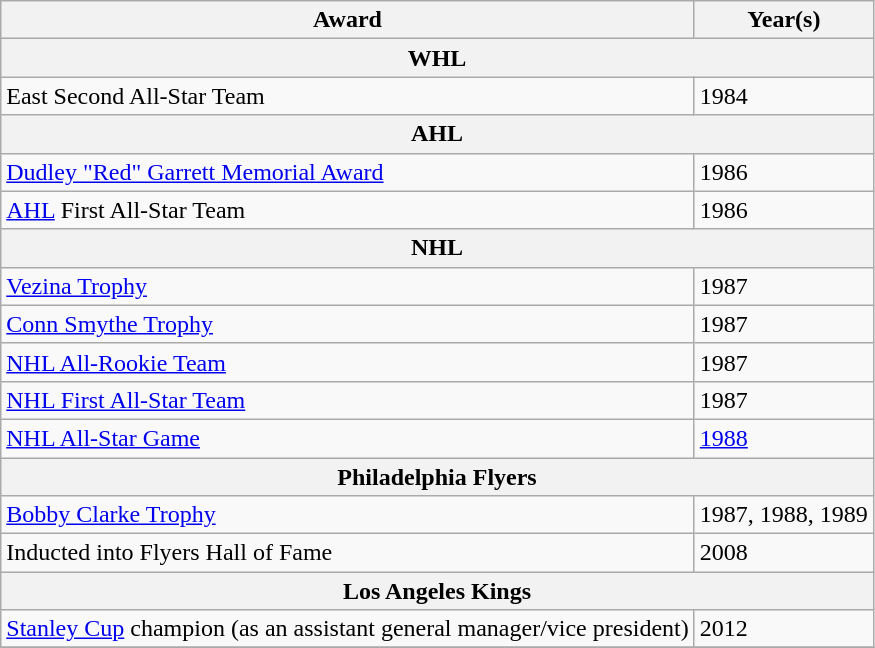<table class="wikitable">
<tr>
<th>Award</th>
<th>Year(s)</th>
</tr>
<tr>
<th colspan="2">WHL</th>
</tr>
<tr>
<td>East Second All-Star Team</td>
<td>1984</td>
</tr>
<tr>
<th colspan="2">AHL</th>
</tr>
<tr>
<td><a href='#'>Dudley "Red" Garrett Memorial Award</a></td>
<td>1986</td>
</tr>
<tr>
<td><a href='#'>AHL</a> First All-Star Team</td>
<td>1986</td>
</tr>
<tr>
<th colspan="2">NHL</th>
</tr>
<tr>
<td><a href='#'>Vezina Trophy</a></td>
<td>1987</td>
</tr>
<tr>
<td><a href='#'>Conn Smythe Trophy</a></td>
<td>1987</td>
</tr>
<tr>
<td><a href='#'>NHL All-Rookie Team</a></td>
<td>1987</td>
</tr>
<tr>
<td><a href='#'>NHL First All-Star Team</a></td>
<td>1987</td>
</tr>
<tr>
<td><a href='#'>NHL All-Star Game</a></td>
<td><a href='#'>1988</a></td>
</tr>
<tr>
<th colspan="2">Philadelphia Flyers</th>
</tr>
<tr>
<td><a href='#'>Bobby Clarke Trophy</a></td>
<td>1987, 1988, 1989</td>
</tr>
<tr>
<td>Inducted into Flyers Hall of Fame</td>
<td>2008</td>
</tr>
<tr>
<th colspan="2">Los Angeles Kings</th>
</tr>
<tr>
<td><a href='#'>Stanley Cup</a> champion (as an assistant general manager/vice president)</td>
<td>2012</td>
</tr>
<tr>
</tr>
</table>
